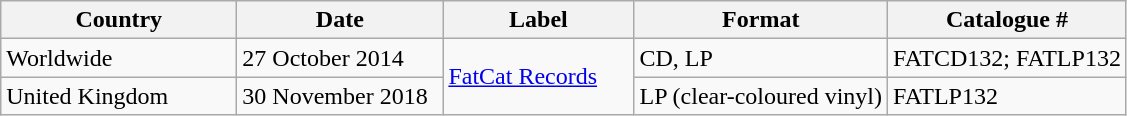<table class="wikitable">
<tr>
<th width="150px">Country</th>
<th width="130px">Date</th>
<th width="120px">Label</th>
<th>Format</th>
<th>Catalogue #</th>
</tr>
<tr>
<td>Worldwide</td>
<td>27 October 2014</td>
<td rowspan="2"><a href='#'>FatCat Records</a></td>
<td>CD, LP</td>
<td>FATCD132; FATLP132</td>
</tr>
<tr>
<td>United Kingdom</td>
<td>30 November 2018</td>
<td>LP (clear-coloured vinyl)</td>
<td>FATLP132</td>
</tr>
</table>
